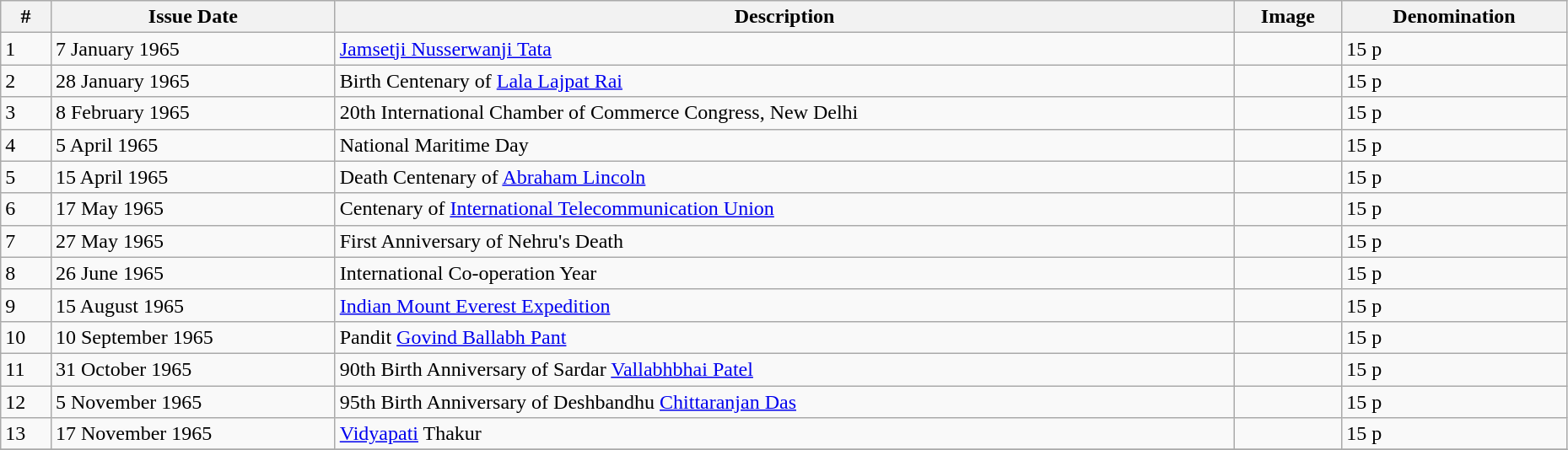<table class = "wikitable" style = "text-align:justify" width = "98%">
<tr>
<th>#</th>
<th>Issue Date</th>
<th>Description</th>
<th>Image</th>
<th>Denomination</th>
</tr>
<tr>
<td>1</td>
<td>7 January 1965</td>
<td><a href='#'>Jamsetji Nusserwanji Tata</a></td>
<td></td>
<td>15 p</td>
</tr>
<tr>
<td>2</td>
<td>28 January 1965</td>
<td>Birth Centenary of <a href='#'>Lala Lajpat Rai</a></td>
<td></td>
<td>15 p</td>
</tr>
<tr>
<td>3</td>
<td>8 February 1965</td>
<td>20th International Chamber of Commerce Congress, New Delhi</td>
<td></td>
<td>15 p</td>
</tr>
<tr>
<td>4</td>
<td>5 April 1965</td>
<td>National Maritime Day</td>
<td></td>
<td>15 p</td>
</tr>
<tr>
<td>5</td>
<td>15 April 1965</td>
<td>Death Centenary of <a href='#'>Abraham Lincoln</a></td>
<td></td>
<td>15 p</td>
</tr>
<tr>
<td>6</td>
<td>17 May 1965</td>
<td>Centenary of <a href='#'>International Telecommunication Union</a></td>
<td></td>
<td>15 p</td>
</tr>
<tr>
<td>7</td>
<td>27 May 1965</td>
<td>First Anniversary of Nehru's Death</td>
<td></td>
<td>15 p</td>
</tr>
<tr>
<td>8</td>
<td>26 June 1965</td>
<td>International Co-operation Year</td>
<td></td>
<td>15 p</td>
</tr>
<tr>
<td>9</td>
<td>15 August 1965</td>
<td><a href='#'>Indian Mount Everest Expedition</a></td>
<td></td>
<td>15 p</td>
</tr>
<tr>
<td>10</td>
<td>10 September 1965</td>
<td>Pandit <a href='#'>Govind Ballabh Pant</a></td>
<td></td>
<td>15 p</td>
</tr>
<tr>
<td>11</td>
<td>31 October 1965</td>
<td>90th Birth Anniversary of Sardar <a href='#'>Vallabhbhai Patel</a></td>
<td></td>
<td>15 p</td>
</tr>
<tr>
<td>12</td>
<td>5 November 1965</td>
<td>95th Birth Anniversary of Deshbandhu <a href='#'>Chittaranjan Das</a></td>
<td></td>
<td>15 p</td>
</tr>
<tr>
<td>13</td>
<td>17 November 1965</td>
<td><a href='#'>Vidyapati</a> Thakur</td>
<td></td>
<td>15 p</td>
</tr>
<tr>
</tr>
</table>
